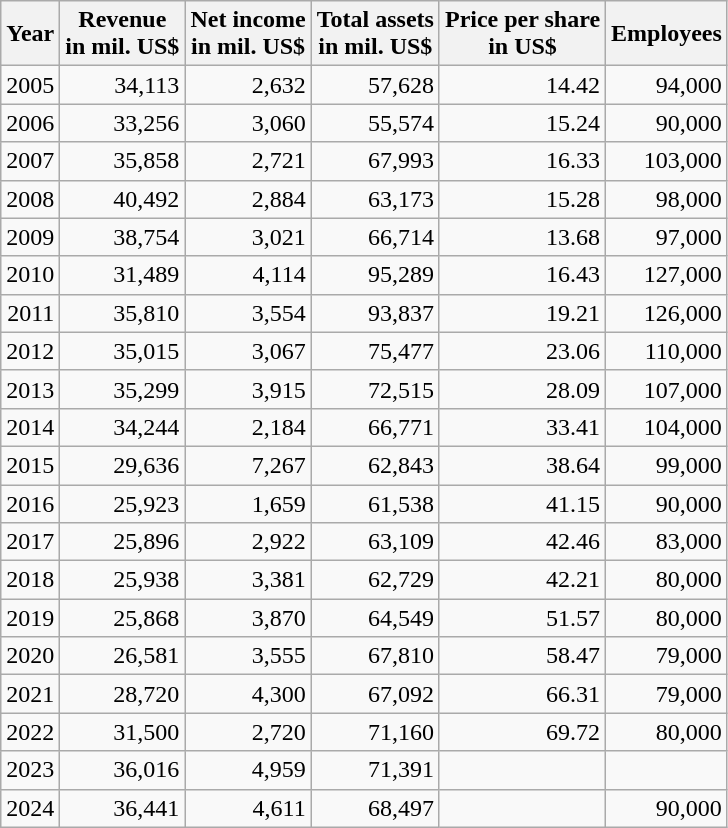<table class="wikitable float-left" style="text-align: right;">
<tr>
<th>Year</th>
<th>Revenue<br>in mil. US$</th>
<th>Net income<br>in mil. US$</th>
<th>Total assets<br>in mil. US$</th>
<th>Price per share<br>in US$</th>
<th>Employees</th>
</tr>
<tr>
<td>2005</td>
<td>34,113</td>
<td>2,632</td>
<td>57,628</td>
<td>14.42</td>
<td>94,000</td>
</tr>
<tr>
<td>2006</td>
<td>33,256</td>
<td>3,060</td>
<td>55,574</td>
<td>15.24</td>
<td>90,000</td>
</tr>
<tr>
<td>2007</td>
<td>35,858</td>
<td>2,721</td>
<td>67,993</td>
<td>16.33</td>
<td>103,000</td>
</tr>
<tr>
<td>2008</td>
<td>40,492</td>
<td>2,884</td>
<td>63,173</td>
<td>15.28</td>
<td>98,000</td>
</tr>
<tr>
<td>2009</td>
<td>38,754</td>
<td>3,021</td>
<td>66,714</td>
<td>13.68</td>
<td>97,000</td>
</tr>
<tr>
<td>2010</td>
<td>31,489</td>
<td>4,114</td>
<td>95,289</td>
<td>16.43</td>
<td>127,000</td>
</tr>
<tr>
<td>2011</td>
<td>35,810</td>
<td>3,554</td>
<td>93,837</td>
<td>19.21</td>
<td>126,000</td>
</tr>
<tr>
<td>2012</td>
<td>35,015</td>
<td>3,067</td>
<td>75,477</td>
<td>23.06</td>
<td>110,000</td>
</tr>
<tr>
<td>2013</td>
<td>35,299</td>
<td>3,915</td>
<td>72,515</td>
<td>28.09</td>
<td>107,000</td>
</tr>
<tr>
<td>2014</td>
<td>34,244</td>
<td>2,184</td>
<td>66,771</td>
<td>33.41</td>
<td>104,000</td>
</tr>
<tr>
<td>2015</td>
<td>29,636</td>
<td>7,267</td>
<td>62,843</td>
<td>38.64</td>
<td>99,000</td>
</tr>
<tr>
<td>2016</td>
<td>25,923</td>
<td>1,659</td>
<td>61,538</td>
<td>41.15</td>
<td>90,000</td>
</tr>
<tr>
<td>2017</td>
<td>25,896</td>
<td>2,922</td>
<td>63,109</td>
<td>42.46</td>
<td>83,000</td>
</tr>
<tr>
<td>2018</td>
<td>25,938</td>
<td>3,381</td>
<td>62,729</td>
<td>42.21</td>
<td>80,000</td>
</tr>
<tr>
<td>2019</td>
<td>25,868</td>
<td>3,870</td>
<td>64,549</td>
<td>51.57</td>
<td>80,000</td>
</tr>
<tr>
<td>2020</td>
<td>26,581</td>
<td>3,555</td>
<td>67,810</td>
<td>58.47</td>
<td>79,000</td>
</tr>
<tr>
<td>2021</td>
<td>28,720</td>
<td>4,300</td>
<td>67,092</td>
<td>66.31</td>
<td>79,000</td>
</tr>
<tr>
<td>2022</td>
<td>31,500</td>
<td>2,720</td>
<td>71,160</td>
<td>69.72</td>
<td>80,000</td>
</tr>
<tr>
<td>2023</td>
<td>36,016</td>
<td>4,959</td>
<td>71,391</td>
<td></td>
<td></td>
</tr>
<tr>
<td>2024</td>
<td>36,441</td>
<td>4,611</td>
<td>68,497</td>
<td></td>
<td>90,000</td>
</tr>
</table>
